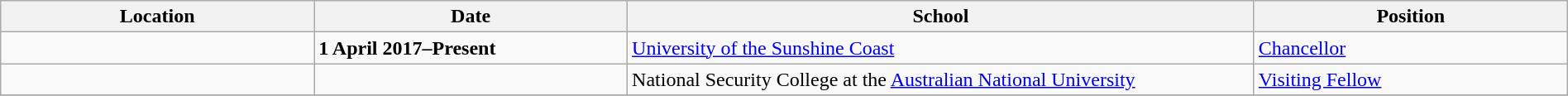<table class="wikitable" style="width:100%;">
<tr>
<th style="width:20%;">Location</th>
<th style="width:20%;">Date</th>
<th style="width:40%;">School</th>
<th style="width:20%;">Position</th>
</tr>
<tr>
<td></td>
<td><strong>1 April 2017–Present</strong></td>
<td><a href='#'>University of the Sunshine Coast</a></td>
<td><a href='#'>Chancellor</a></td>
</tr>
<tr>
<td></td>
<td></td>
<td>National Security College at the <a href='#'>Australian National University</a></td>
<td><a href='#'>Visiting Fellow</a></td>
</tr>
<tr>
</tr>
</table>
